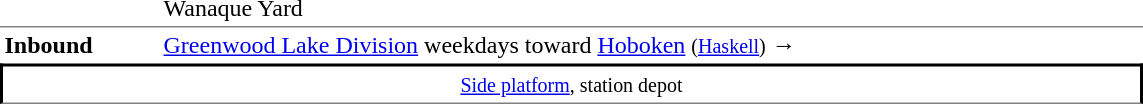<table cellspacing=0 cellpadding=3>
<tr>
<td style="border-bottom:solid 1px gray;"></td>
<td style="border-bottom:solid 1px gray;">Wanaque Yard</td>
</tr>
<tr>
<td width=100><strong>Inbound</strong></td>
<td width=650> <a href='#'>Greenwood Lake Division</a> weekdays toward <a href='#'>Hoboken</a> <small>(<a href='#'>Haskell</a>)</small> →</td>
</tr>
<tr>
<td style="border-bottom:solid 1px gray;border-right:solid 2px black;border-left:solid 2px black;border-top:solid 2px black;text-align:center;" colspan=2><small><a href='#'>Side platform</a>, station depot</small></td>
</tr>
</table>
